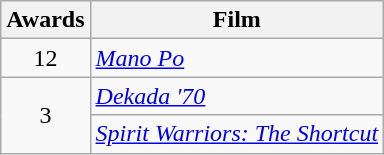<table class="wikitable" style="text-align:center">
<tr>
<th scope="col">Awards</th>
<th scope="col">Film</th>
</tr>
<tr>
<td>12</td>
<td align=left><em><a href='#'>Mano Po</a></em></td>
</tr>
<tr>
<td rowspan="2">3</td>
<td align=left><em><a href='#'>Dekada '70</a></em></td>
</tr>
<tr>
<td align=left><em><a href='#'>Spirit Warriors: The Shortcut</a></em></td>
</tr>
</table>
